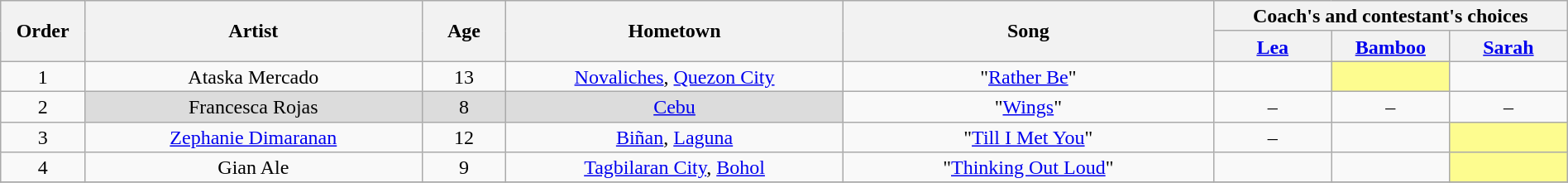<table class="wikitable" style="text-align:center; line-height:17px; width:100%;">
<tr>
<th scope="col" rowspan="2" width="05%">Order</th>
<th scope="col" rowspan="2" width="20%">Artist</th>
<th scope="col" rowspan="2" width="05%">Age</th>
<th scope="col" rowspan="2" width="20%">Hometown</th>
<th scope="col" rowspan="2" width="22%">Song</th>
<th scope="col" colspan="4" width="28%">Coach's and contestant's choices</th>
</tr>
<tr>
<th width="07%"><a href='#'>Lea</a></th>
<th width="07%"><a href='#'>Bamboo</a></th>
<th width="07%"><a href='#'>Sarah</a></th>
</tr>
<tr>
<td scope="row">1</td>
<td>Ataska Mercado</td>
<td>13</td>
<td><a href='#'>Novaliches</a>, <a href='#'>Quezon City</a></td>
<td>"<a href='#'>Rather Be</a>"</td>
<td><strong></strong></td>
<td style="background:#fdfc8f;"><strong></strong></td>
<td><strong></strong></td>
</tr>
<tr>
<td scope="row">2</td>
<td style="background:#DCDCDC;">Francesca Rojas</td>
<td style="background:#DCDCDC;">8</td>
<td style="background:#DCDCDC;"><a href='#'>Cebu</a></td>
<td>"<a href='#'>Wings</a>"</td>
<td>–</td>
<td>–</td>
<td>–</td>
</tr>
<tr>
<td scope="row">3</td>
<td><a href='#'>Zephanie Dimaranan</a></td>
<td>12</td>
<td><a href='#'>Biñan</a>, <a href='#'>Laguna</a></td>
<td>"<a href='#'>Till I Met You</a>"</td>
<td>–</td>
<td><strong></strong></td>
<td style="background:#fdfc8f;"><strong></strong></td>
</tr>
<tr>
<td scope="row">4</td>
<td>Gian Ale</td>
<td>9</td>
<td><a href='#'>Tagbilaran City</a>, <a href='#'>Bohol</a></td>
<td>"<a href='#'>Thinking Out Loud</a>"</td>
<td><strong></strong></td>
<td><strong></strong></td>
<td style="background:#fdfc8f;"><strong></strong></td>
</tr>
<tr>
</tr>
</table>
